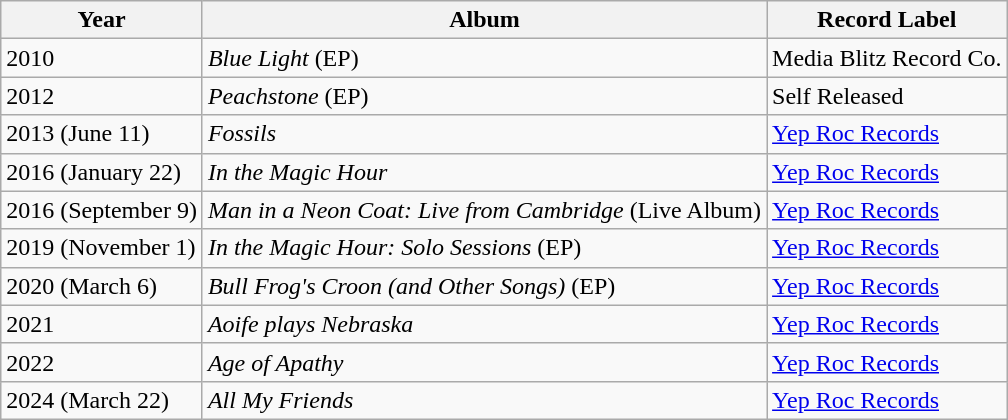<table class="wikitable">
<tr>
<th>Year</th>
<th>Album</th>
<th>Record Label</th>
</tr>
<tr>
<td>2010</td>
<td><em>Blue Light</em> (EP)</td>
<td>Media Blitz Record Co.</td>
</tr>
<tr>
<td>2012</td>
<td><em>Peachstone</em> (EP)</td>
<td>Self Released</td>
</tr>
<tr>
<td>2013 (June 11)</td>
<td><em>Fossils</em></td>
<td><a href='#'>Yep Roc Records</a></td>
</tr>
<tr>
<td>2016 (January 22)</td>
<td><em>In the Magic Hour</em></td>
<td><a href='#'>Yep Roc Records</a></td>
</tr>
<tr>
<td>2016 (September 9)</td>
<td><em>Man in a Neon Coat: Live from Cambridge</em> (Live Album)</td>
<td><a href='#'>Yep Roc Records</a></td>
</tr>
<tr>
<td>2019 (November 1)</td>
<td><em>In the Magic Hour: Solo Sessions</em> (EP)</td>
<td><a href='#'>Yep Roc Records</a></td>
</tr>
<tr>
<td>2020 (March 6)</td>
<td><em>Bull Frog's Croon (and Other Songs)</em> (EP)</td>
<td><a href='#'>Yep Roc Records</a></td>
</tr>
<tr>
<td>2021</td>
<td><em>Aoife plays Nebraska</em></td>
<td><a href='#'>Yep Roc Records</a></td>
</tr>
<tr>
<td>2022</td>
<td><em>Age of Apathy</em></td>
<td><a href='#'>Yep Roc Records</a></td>
</tr>
<tr>
<td>2024 (March 22)</td>
<td><em>All My Friends</em></td>
<td><a href='#'>Yep Roc Records</a></td>
</tr>
</table>
